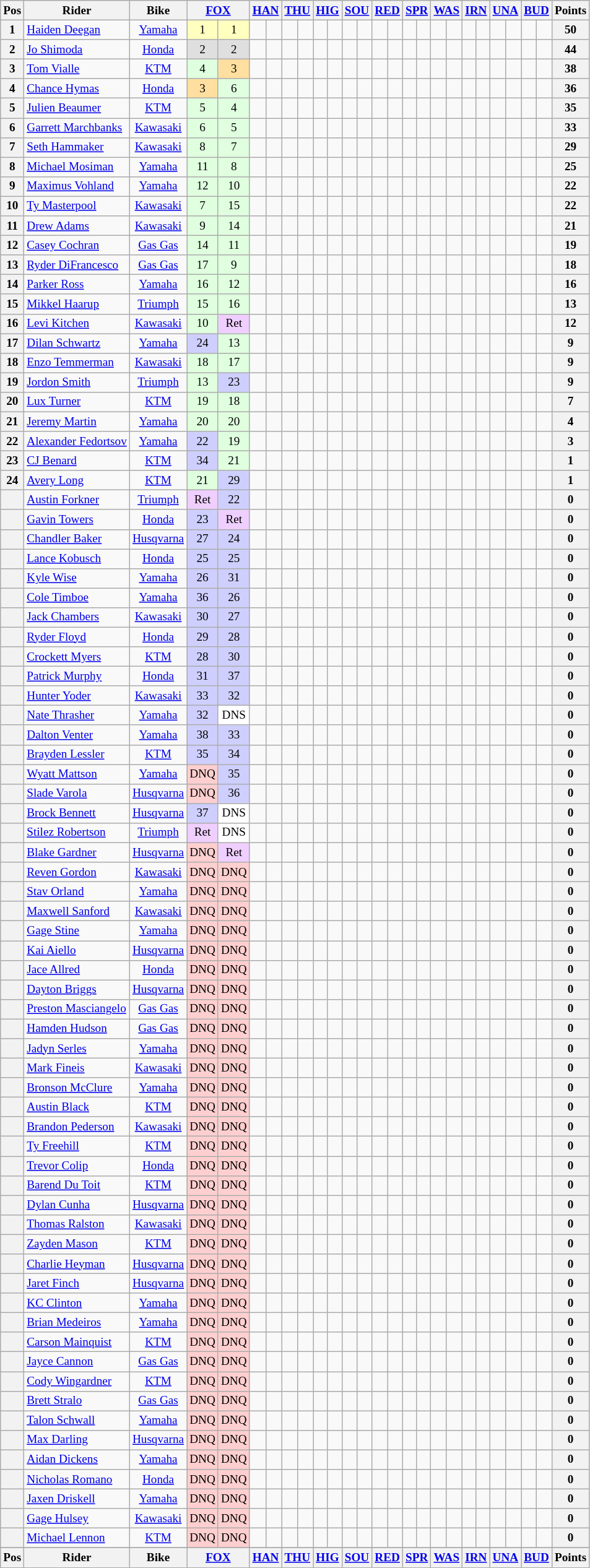<table class="wikitable" style="font-size: 80%; text-align:center">
<tr valign="top">
<th valign="middle">Pos</th>
<th valign="middle">Rider</th>
<th valign="middle">Bike</th>
<th colspan=2><a href='#'>FOX</a><br></th>
<th colspan=2><a href='#'>HAN</a><br></th>
<th colspan=2><a href='#'>THU</a><br></th>
<th colspan=2><a href='#'>HIG</a><br></th>
<th colspan=2><a href='#'>SOU</a><br></th>
<th colspan=2><a href='#'>RED</a><br></th>
<th colspan=2><a href='#'>SPR</a><br></th>
<th colspan=2><a href='#'>WAS</a><br></th>
<th colspan=2><a href='#'>IRN</a><br></th>
<th colspan=2><a href='#'>UNA</a><br></th>
<th colspan=2><a href='#'>BUD</a><br></th>
<th valign="middle">Points</th>
</tr>
<tr>
<th>1</th>
<td align=left> <a href='#'>Haiden Deegan</a></td>
<td><a href='#'>Yamaha</a></td>
<td style="background:#ffffbf;">1</td>
<td style="background:#ffffbf;">1</td>
<td></td>
<td></td>
<td></td>
<td></td>
<td></td>
<td></td>
<td></td>
<td></td>
<td></td>
<td></td>
<td></td>
<td></td>
<td></td>
<td></td>
<td></td>
<td></td>
<td></td>
<td></td>
<td></td>
<td></td>
<th>50</th>
</tr>
<tr>
<th>2</th>
<td align=left> <a href='#'>Jo Shimoda</a></td>
<td><a href='#'>Honda</a></td>
<td style="background:#dfdfdf;">2</td>
<td style="background:#dfdfdf;">2</td>
<td></td>
<td></td>
<td></td>
<td></td>
<td></td>
<td></td>
<td></td>
<td></td>
<td></td>
<td></td>
<td></td>
<td></td>
<td></td>
<td></td>
<td></td>
<td></td>
<td></td>
<td></td>
<td></td>
<td></td>
<th>44</th>
</tr>
<tr>
<th>3</th>
<td align=left> <a href='#'>Tom Vialle</a></td>
<td><a href='#'>KTM</a></td>
<td style="background:#dfffdf;">4</td>
<td style="background:#ffdf9f;">3</td>
<td></td>
<td></td>
<td></td>
<td></td>
<td></td>
<td></td>
<td></td>
<td></td>
<td></td>
<td></td>
<td></td>
<td></td>
<td></td>
<td></td>
<td></td>
<td></td>
<td></td>
<td></td>
<td></td>
<td></td>
<th>38</th>
</tr>
<tr>
<th>4</th>
<td align=left> <a href='#'>Chance Hymas</a></td>
<td><a href='#'>Honda</a></td>
<td style="background:#ffdf9f;">3</td>
<td style="background:#dfffdf;">6</td>
<td></td>
<td></td>
<td></td>
<td></td>
<td></td>
<td></td>
<td></td>
<td></td>
<td></td>
<td></td>
<td></td>
<td></td>
<td></td>
<td></td>
<td></td>
<td></td>
<td></td>
<td></td>
<td></td>
<td></td>
<th>36</th>
</tr>
<tr>
<th>5</th>
<td align=left> <a href='#'>Julien Beaumer</a></td>
<td><a href='#'>KTM</a></td>
<td style="background:#dfffdf;">5</td>
<td style="background:#dfffdf;">4</td>
<td></td>
<td></td>
<td></td>
<td></td>
<td></td>
<td></td>
<td></td>
<td></td>
<td></td>
<td></td>
<td></td>
<td></td>
<td></td>
<td></td>
<td></td>
<td></td>
<td></td>
<td></td>
<td></td>
<td></td>
<th>35</th>
</tr>
<tr>
<th>6</th>
<td align=left> <a href='#'>Garrett Marchbanks</a></td>
<td><a href='#'>Kawasaki</a></td>
<td style="background:#dfffdf;">6</td>
<td style="background:#dfffdf;">5</td>
<td></td>
<td></td>
<td></td>
<td></td>
<td></td>
<td></td>
<td></td>
<td></td>
<td></td>
<td></td>
<td></td>
<td></td>
<td></td>
<td></td>
<td></td>
<td></td>
<td></td>
<td></td>
<td></td>
<td></td>
<th>33</th>
</tr>
<tr>
<th>7</th>
<td align=left> <a href='#'>Seth Hammaker</a></td>
<td><a href='#'>Kawasaki</a></td>
<td style="background:#dfffdf;">8</td>
<td style="background:#dfffdf;">7</td>
<td></td>
<td></td>
<td></td>
<td></td>
<td></td>
<td></td>
<td></td>
<td></td>
<td></td>
<td></td>
<td></td>
<td></td>
<td></td>
<td></td>
<td></td>
<td></td>
<td></td>
<td></td>
<td></td>
<td></td>
<th>29</th>
</tr>
<tr>
<th>8</th>
<td align=left> <a href='#'>Michael Mosiman</a></td>
<td><a href='#'>Yamaha</a></td>
<td style="background:#dfffdf;">11</td>
<td style="background:#dfffdf;">8</td>
<td></td>
<td></td>
<td></td>
<td></td>
<td></td>
<td></td>
<td></td>
<td></td>
<td></td>
<td></td>
<td></td>
<td></td>
<td></td>
<td></td>
<td></td>
<td></td>
<td></td>
<td></td>
<td></td>
<td></td>
<th>25</th>
</tr>
<tr>
<th>9</th>
<td align=left> <a href='#'>Maximus Vohland</a></td>
<td><a href='#'>Yamaha</a></td>
<td style="background:#dfffdf;">12</td>
<td style="background:#dfffdf;">10</td>
<td></td>
<td></td>
<td></td>
<td></td>
<td></td>
<td></td>
<td></td>
<td></td>
<td></td>
<td></td>
<td></td>
<td></td>
<td></td>
<td></td>
<td></td>
<td></td>
<td></td>
<td></td>
<td></td>
<td></td>
<th>22</th>
</tr>
<tr>
<th>10</th>
<td align=left> <a href='#'>Ty Masterpool</a></td>
<td><a href='#'>Kawasaki</a></td>
<td style="background:#dfffdf;">7</td>
<td style="background:#dfffdf;">15</td>
<td></td>
<td></td>
<td></td>
<td></td>
<td></td>
<td></td>
<td></td>
<td></td>
<td></td>
<td></td>
<td></td>
<td></td>
<td></td>
<td></td>
<td></td>
<td></td>
<td></td>
<td></td>
<td></td>
<td></td>
<th>22</th>
</tr>
<tr>
<th>11</th>
<td align=left> <a href='#'>Drew Adams</a></td>
<td><a href='#'>Kawasaki</a></td>
<td style="background:#dfffdf;">9</td>
<td style="background:#dfffdf;">14</td>
<td></td>
<td></td>
<td></td>
<td></td>
<td></td>
<td></td>
<td></td>
<td></td>
<td></td>
<td></td>
<td></td>
<td></td>
<td></td>
<td></td>
<td></td>
<td></td>
<td></td>
<td></td>
<td></td>
<td></td>
<th>21</th>
</tr>
<tr>
<th>12</th>
<td align=left> <a href='#'>Casey Cochran</a></td>
<td><a href='#'>Gas Gas</a></td>
<td style="background:#dfffdf;">14</td>
<td style="background:#dfffdf;">11</td>
<td></td>
<td></td>
<td></td>
<td></td>
<td></td>
<td></td>
<td></td>
<td></td>
<td></td>
<td></td>
<td></td>
<td></td>
<td></td>
<td></td>
<td></td>
<td></td>
<td></td>
<td></td>
<td></td>
<td></td>
<th>19</th>
</tr>
<tr>
<th>13</th>
<td align=left> <a href='#'>Ryder DiFrancesco</a></td>
<td><a href='#'>Gas Gas</a></td>
<td style="background:#dfffdf;">17</td>
<td style="background:#dfffdf;">9</td>
<td></td>
<td></td>
<td></td>
<td></td>
<td></td>
<td></td>
<td></td>
<td></td>
<td></td>
<td></td>
<td></td>
<td></td>
<td></td>
<td></td>
<td></td>
<td></td>
<td></td>
<td></td>
<td></td>
<td></td>
<th>18</th>
</tr>
<tr>
<th>14</th>
<td align=left> <a href='#'>Parker Ross</a></td>
<td><a href='#'>Yamaha</a></td>
<td style="background:#dfffdf;">16</td>
<td style="background:#dfffdf;">12</td>
<td></td>
<td></td>
<td></td>
<td></td>
<td></td>
<td></td>
<td></td>
<td></td>
<td></td>
<td></td>
<td></td>
<td></td>
<td></td>
<td></td>
<td></td>
<td></td>
<td></td>
<td></td>
<td></td>
<td></td>
<th>16</th>
</tr>
<tr>
<th>15</th>
<td align=left> <a href='#'>Mikkel Haarup</a></td>
<td><a href='#'>Triumph</a></td>
<td style="background:#dfffdf;">15</td>
<td style="background:#dfffdf;">16</td>
<td></td>
<td></td>
<td></td>
<td></td>
<td></td>
<td></td>
<td></td>
<td></td>
<td></td>
<td></td>
<td></td>
<td></td>
<td></td>
<td></td>
<td></td>
<td></td>
<td></td>
<td></td>
<td></td>
<td></td>
<th>13</th>
</tr>
<tr>
<th>16</th>
<td align=left> <a href='#'>Levi Kitchen</a></td>
<td><a href='#'>Kawasaki</a></td>
<td style="background:#dfffdf;">10</td>
<td style="background:#efcfff;">Ret</td>
<td></td>
<td></td>
<td></td>
<td></td>
<td></td>
<td></td>
<td></td>
<td></td>
<td></td>
<td></td>
<td></td>
<td></td>
<td></td>
<td></td>
<td></td>
<td></td>
<td></td>
<td></td>
<td></td>
<td></td>
<th>12</th>
</tr>
<tr>
<th>17</th>
<td align=left> <a href='#'>Dilan Schwartz</a></td>
<td><a href='#'>Yamaha</a></td>
<td style="background:#cfcfff;">24</td>
<td style="background:#dfffdf;">13</td>
<td></td>
<td></td>
<td></td>
<td></td>
<td></td>
<td></td>
<td></td>
<td></td>
<td></td>
<td></td>
<td></td>
<td></td>
<td></td>
<td></td>
<td></td>
<td></td>
<td></td>
<td></td>
<td></td>
<td></td>
<th>9</th>
</tr>
<tr>
<th>18</th>
<td align=left> <a href='#'>Enzo Temmerman</a></td>
<td><a href='#'>Kawasaki</a></td>
<td style="background:#dfffdf;">18</td>
<td style="background:#dfffdf;">17</td>
<td></td>
<td></td>
<td></td>
<td></td>
<td></td>
<td></td>
<td></td>
<td></td>
<td></td>
<td></td>
<td></td>
<td></td>
<td></td>
<td></td>
<td></td>
<td></td>
<td></td>
<td></td>
<td></td>
<td></td>
<th>9</th>
</tr>
<tr>
<th>19</th>
<td align=left> <a href='#'>Jordon Smith</a></td>
<td><a href='#'>Triumph</a></td>
<td style="background:#dfffdf;">13</td>
<td style="background:#cfcfff;">23</td>
<td></td>
<td></td>
<td></td>
<td></td>
<td></td>
<td></td>
<td></td>
<td></td>
<td></td>
<td></td>
<td></td>
<td></td>
<td></td>
<td></td>
<td></td>
<td></td>
<td></td>
<td></td>
<td></td>
<td></td>
<th>9</th>
</tr>
<tr>
<th>20</th>
<td align=left> <a href='#'>Lux Turner</a></td>
<td><a href='#'>KTM</a></td>
<td style="background:#dfffdf;">19</td>
<td style="background:#dfffdf;">18</td>
<td></td>
<td></td>
<td></td>
<td></td>
<td></td>
<td></td>
<td></td>
<td></td>
<td></td>
<td></td>
<td></td>
<td></td>
<td></td>
<td></td>
<td></td>
<td></td>
<td></td>
<td></td>
<td></td>
<td></td>
<th>7</th>
</tr>
<tr>
<th>21</th>
<td align=left> <a href='#'>Jeremy Martin</a></td>
<td><a href='#'>Yamaha</a></td>
<td style="background:#dfffdf;">20</td>
<td style="background:#dfffdf;">20</td>
<td></td>
<td></td>
<td></td>
<td></td>
<td></td>
<td></td>
<td></td>
<td></td>
<td></td>
<td></td>
<td></td>
<td></td>
<td></td>
<td></td>
<td></td>
<td></td>
<td></td>
<td></td>
<td></td>
<td></td>
<th>4</th>
</tr>
<tr>
<th>22</th>
<td align=left> <a href='#'>Alexander Fedortsov</a></td>
<td><a href='#'>Yamaha</a></td>
<td style="background:#cfcfff;">22</td>
<td style="background:#dfffdf;">19</td>
<td></td>
<td></td>
<td></td>
<td></td>
<td></td>
<td></td>
<td></td>
<td></td>
<td></td>
<td></td>
<td></td>
<td></td>
<td></td>
<td></td>
<td></td>
<td></td>
<td></td>
<td></td>
<td></td>
<td></td>
<th>3</th>
</tr>
<tr>
<th>23</th>
<td align=left> <a href='#'>CJ Benard</a></td>
<td><a href='#'>KTM</a></td>
<td style="background:#cfcfff;">34</td>
<td style="background:#dfffdf;">21</td>
<td></td>
<td></td>
<td></td>
<td></td>
<td></td>
<td></td>
<td></td>
<td></td>
<td></td>
<td></td>
<td></td>
<td></td>
<td></td>
<td></td>
<td></td>
<td></td>
<td></td>
<td></td>
<td></td>
<td></td>
<th>1</th>
</tr>
<tr>
<th>24</th>
<td align=left> <a href='#'>Avery Long</a></td>
<td><a href='#'>KTM</a></td>
<td style="background:#dfffdf;">21</td>
<td style="background:#cfcfff;">29</td>
<td></td>
<td></td>
<td></td>
<td></td>
<td></td>
<td></td>
<td></td>
<td></td>
<td></td>
<td></td>
<td></td>
<td></td>
<td></td>
<td></td>
<td></td>
<td></td>
<td></td>
<td></td>
<td></td>
<td></td>
<th>1</th>
</tr>
<tr>
<th></th>
<td align=left> <a href='#'>Austin Forkner</a></td>
<td><a href='#'>Triumph</a></td>
<td style="background:#efcfff;">Ret</td>
<td style="background:#cfcfff;">22</td>
<td></td>
<td></td>
<td></td>
<td></td>
<td></td>
<td></td>
<td></td>
<td></td>
<td></td>
<td></td>
<td></td>
<td></td>
<td></td>
<td></td>
<td></td>
<td></td>
<td></td>
<td></td>
<td></td>
<td></td>
<th>0</th>
</tr>
<tr>
<th></th>
<td align=left> <a href='#'>Gavin Towers</a></td>
<td><a href='#'>Honda</a></td>
<td style="background:#cfcfff;">23</td>
<td style="background:#efcfff;">Ret</td>
<td></td>
<td></td>
<td></td>
<td></td>
<td></td>
<td></td>
<td></td>
<td></td>
<td></td>
<td></td>
<td></td>
<td></td>
<td></td>
<td></td>
<td></td>
<td></td>
<td></td>
<td></td>
<td></td>
<td></td>
<th>0</th>
</tr>
<tr>
<th></th>
<td align=left> <a href='#'>Chandler Baker</a></td>
<td><a href='#'>Husqvarna</a></td>
<td style="background:#cfcfff;">27</td>
<td style="background:#cfcfff;">24</td>
<td></td>
<td></td>
<td></td>
<td></td>
<td></td>
<td></td>
<td></td>
<td></td>
<td></td>
<td></td>
<td></td>
<td></td>
<td></td>
<td></td>
<td></td>
<td></td>
<td></td>
<td></td>
<td></td>
<td></td>
<th>0</th>
</tr>
<tr>
<th></th>
<td align=left> <a href='#'>Lance Kobusch</a></td>
<td><a href='#'>Honda</a></td>
<td style="background:#cfcfff;">25</td>
<td style="background:#cfcfff;">25</td>
<td></td>
<td></td>
<td></td>
<td></td>
<td></td>
<td></td>
<td></td>
<td></td>
<td></td>
<td></td>
<td></td>
<td></td>
<td></td>
<td></td>
<td></td>
<td></td>
<td></td>
<td></td>
<td></td>
<td></td>
<th>0</th>
</tr>
<tr>
<th></th>
<td align=left> <a href='#'>Kyle Wise</a></td>
<td><a href='#'>Yamaha</a></td>
<td style="background:#cfcfff;">26</td>
<td style="background:#cfcfff;">31</td>
<td></td>
<td></td>
<td></td>
<td></td>
<td></td>
<td></td>
<td></td>
<td></td>
<td></td>
<td></td>
<td></td>
<td></td>
<td></td>
<td></td>
<td></td>
<td></td>
<td></td>
<td></td>
<td></td>
<td></td>
<th>0</th>
</tr>
<tr>
<th></th>
<td align=left> <a href='#'>Cole Timboe</a></td>
<td><a href='#'>Yamaha</a></td>
<td style="background:#cfcfff;">36</td>
<td style="background:#cfcfff;">26</td>
<td></td>
<td></td>
<td></td>
<td></td>
<td></td>
<td></td>
<td></td>
<td></td>
<td></td>
<td></td>
<td></td>
<td></td>
<td></td>
<td></td>
<td></td>
<td></td>
<td></td>
<td></td>
<td></td>
<td></td>
<th>0</th>
</tr>
<tr>
<th></th>
<td align=left> <a href='#'>Jack Chambers</a></td>
<td><a href='#'>Kawasaki</a></td>
<td style="background:#cfcfff;">30</td>
<td style="background:#cfcfff;">27</td>
<td></td>
<td></td>
<td></td>
<td></td>
<td></td>
<td></td>
<td></td>
<td></td>
<td></td>
<td></td>
<td></td>
<td></td>
<td></td>
<td></td>
<td></td>
<td></td>
<td></td>
<td></td>
<td></td>
<td></td>
<th>0</th>
</tr>
<tr>
<th></th>
<td align=left> <a href='#'>Ryder Floyd</a></td>
<td><a href='#'>Honda</a></td>
<td style="background:#cfcfff;">29</td>
<td style="background:#cfcfff;">28</td>
<td></td>
<td></td>
<td></td>
<td></td>
<td></td>
<td></td>
<td></td>
<td></td>
<td></td>
<td></td>
<td></td>
<td></td>
<td></td>
<td></td>
<td></td>
<td></td>
<td></td>
<td></td>
<td></td>
<td></td>
<th>0</th>
</tr>
<tr>
<th></th>
<td align=left> <a href='#'>Crockett Myers</a></td>
<td><a href='#'>KTM</a></td>
<td style="background:#cfcfff;">28</td>
<td style="background:#cfcfff;">30</td>
<td></td>
<td></td>
<td></td>
<td></td>
<td></td>
<td></td>
<td></td>
<td></td>
<td></td>
<td></td>
<td></td>
<td></td>
<td></td>
<td></td>
<td></td>
<td></td>
<td></td>
<td></td>
<td></td>
<td></td>
<th>0</th>
</tr>
<tr>
<th></th>
<td align=left> <a href='#'>Patrick Murphy</a></td>
<td><a href='#'>Honda</a></td>
<td style="background:#cfcfff;">31</td>
<td style="background:#cfcfff;">37</td>
<td></td>
<td></td>
<td></td>
<td></td>
<td></td>
<td></td>
<td></td>
<td></td>
<td></td>
<td></td>
<td></td>
<td></td>
<td></td>
<td></td>
<td></td>
<td></td>
<td></td>
<td></td>
<td></td>
<td></td>
<th>0</th>
</tr>
<tr>
<th></th>
<td align=left> <a href='#'>Hunter Yoder</a></td>
<td><a href='#'>Kawasaki</a></td>
<td style="background:#cfcfff;">33</td>
<td style="background:#cfcfff;">32</td>
<td></td>
<td></td>
<td></td>
<td></td>
<td></td>
<td></td>
<td></td>
<td></td>
<td></td>
<td></td>
<td></td>
<td></td>
<td></td>
<td></td>
<td></td>
<td></td>
<td></td>
<td></td>
<td></td>
<td></td>
<th>0</th>
</tr>
<tr>
<th></th>
<td align=left> <a href='#'>Nate Thrasher</a></td>
<td><a href='#'>Yamaha</a></td>
<td style="background:#cfcfff;">32</td>
<td style="background:#ffffff;">DNS</td>
<td></td>
<td></td>
<td></td>
<td></td>
<td></td>
<td></td>
<td></td>
<td></td>
<td></td>
<td></td>
<td></td>
<td></td>
<td></td>
<td></td>
<td></td>
<td></td>
<td></td>
<td></td>
<td></td>
<td></td>
<th>0</th>
</tr>
<tr>
<th></th>
<td align=left> <a href='#'>Dalton Venter</a></td>
<td><a href='#'>Yamaha</a></td>
<td style="background:#cfcfff;">38</td>
<td style="background:#cfcfff;">33</td>
<td></td>
<td></td>
<td></td>
<td></td>
<td></td>
<td></td>
<td></td>
<td></td>
<td></td>
<td></td>
<td></td>
<td></td>
<td></td>
<td></td>
<td></td>
<td></td>
<td></td>
<td></td>
<td></td>
<td></td>
<th>0</th>
</tr>
<tr>
<th></th>
<td align=left> <a href='#'>Brayden Lessler</a></td>
<td><a href='#'>KTM</a></td>
<td style="background:#cfcfff;">35</td>
<td style="background:#cfcfff;">34</td>
<td></td>
<td></td>
<td></td>
<td></td>
<td></td>
<td></td>
<td></td>
<td></td>
<td></td>
<td></td>
<td></td>
<td></td>
<td></td>
<td></td>
<td></td>
<td></td>
<td></td>
<td></td>
<td></td>
<td></td>
<th>0</th>
</tr>
<tr>
<th></th>
<td align=left> <a href='#'>Wyatt Mattson</a></td>
<td><a href='#'>Yamaha</a></td>
<td style="background:#ffcfcf;">DNQ</td>
<td style="background:#cfcfff;">35</td>
<td></td>
<td></td>
<td></td>
<td></td>
<td></td>
<td></td>
<td></td>
<td></td>
<td></td>
<td></td>
<td></td>
<td></td>
<td></td>
<td></td>
<td></td>
<td></td>
<td></td>
<td></td>
<td></td>
<td></td>
<th>0</th>
</tr>
<tr>
<th></th>
<td align=left> <a href='#'>Slade Varola</a></td>
<td><a href='#'>Husqvarna</a></td>
<td style="background:#ffcfcf;">DNQ</td>
<td style="background:#cfcfff;">36</td>
<td></td>
<td></td>
<td></td>
<td></td>
<td></td>
<td></td>
<td></td>
<td></td>
<td></td>
<td></td>
<td></td>
<td></td>
<td></td>
<td></td>
<td></td>
<td></td>
<td></td>
<td></td>
<td></td>
<td></td>
<th>0</th>
</tr>
<tr>
<th></th>
<td align=left> <a href='#'>Brock Bennett</a></td>
<td><a href='#'>Husqvarna</a></td>
<td style="background:#cfcfff;">37</td>
<td style="background:#ffffff;">DNS</td>
<td></td>
<td></td>
<td></td>
<td></td>
<td></td>
<td></td>
<td></td>
<td></td>
<td></td>
<td></td>
<td></td>
<td></td>
<td></td>
<td></td>
<td></td>
<td></td>
<td></td>
<td></td>
<td></td>
<td></td>
<th>0</th>
</tr>
<tr>
<th></th>
<td align=left> <a href='#'>Stilez Robertson</a></td>
<td><a href='#'>Triumph</a></td>
<td style="background:#efcfff;">Ret</td>
<td style="background:#ffffff;">DNS</td>
<td></td>
<td></td>
<td></td>
<td></td>
<td></td>
<td></td>
<td></td>
<td></td>
<td></td>
<td></td>
<td></td>
<td></td>
<td></td>
<td></td>
<td></td>
<td></td>
<td></td>
<td></td>
<td></td>
<td></td>
<th>0</th>
</tr>
<tr>
<th></th>
<td align=left> <a href='#'>Blake Gardner</a></td>
<td><a href='#'>Husqvarna</a></td>
<td style="background:#ffcfcf;">DNQ</td>
<td style="background:#efcfff;">Ret</td>
<td></td>
<td></td>
<td></td>
<td></td>
<td></td>
<td></td>
<td></td>
<td></td>
<td></td>
<td></td>
<td></td>
<td></td>
<td></td>
<td></td>
<td></td>
<td></td>
<td></td>
<td></td>
<td></td>
<td></td>
<th>0</th>
</tr>
<tr>
<th></th>
<td align=left> <a href='#'>Reven Gordon</a></td>
<td><a href='#'>Kawasaki</a></td>
<td style="background:#ffcfcf;">DNQ</td>
<td style="background:#ffcfcf;">DNQ</td>
<td></td>
<td></td>
<td></td>
<td></td>
<td></td>
<td></td>
<td></td>
<td></td>
<td></td>
<td></td>
<td></td>
<td></td>
<td></td>
<td></td>
<td></td>
<td></td>
<td></td>
<td></td>
<td></td>
<td></td>
<th>0</th>
</tr>
<tr>
<th></th>
<td align=left> <a href='#'>Stav Orland</a></td>
<td><a href='#'>Yamaha</a></td>
<td style="background:#ffcfcf;">DNQ</td>
<td style="background:#ffcfcf;">DNQ</td>
<td></td>
<td></td>
<td></td>
<td></td>
<td></td>
<td></td>
<td></td>
<td></td>
<td></td>
<td></td>
<td></td>
<td></td>
<td></td>
<td></td>
<td></td>
<td></td>
<td></td>
<td></td>
<td></td>
<td></td>
<th>0</th>
</tr>
<tr>
<th></th>
<td align=left> <a href='#'>Maxwell Sanford</a></td>
<td><a href='#'>Kawasaki</a></td>
<td style="background:#ffcfcf;">DNQ</td>
<td style="background:#ffcfcf;">DNQ</td>
<td></td>
<td></td>
<td></td>
<td></td>
<td></td>
<td></td>
<td></td>
<td></td>
<td></td>
<td></td>
<td></td>
<td></td>
<td></td>
<td></td>
<td></td>
<td></td>
<td></td>
<td></td>
<td></td>
<td></td>
<th>0</th>
</tr>
<tr>
<th></th>
<td align=left> <a href='#'>Gage Stine</a></td>
<td><a href='#'>Yamaha</a></td>
<td style="background:#ffcfcf;">DNQ</td>
<td style="background:#ffcfcf;">DNQ</td>
<td></td>
<td></td>
<td></td>
<td></td>
<td></td>
<td></td>
<td></td>
<td></td>
<td></td>
<td></td>
<td></td>
<td></td>
<td></td>
<td></td>
<td></td>
<td></td>
<td></td>
<td></td>
<td></td>
<td></td>
<th>0</th>
</tr>
<tr>
<th></th>
<td align=left> <a href='#'>Kai Aiello</a></td>
<td><a href='#'>Husqvarna</a></td>
<td style="background:#ffcfcf;">DNQ</td>
<td style="background:#ffcfcf;">DNQ</td>
<td></td>
<td></td>
<td></td>
<td></td>
<td></td>
<td></td>
<td></td>
<td></td>
<td></td>
<td></td>
<td></td>
<td></td>
<td></td>
<td></td>
<td></td>
<td></td>
<td></td>
<td></td>
<td></td>
<td></td>
<th>0</th>
</tr>
<tr>
<th></th>
<td align=left> <a href='#'>Jace Allred</a></td>
<td><a href='#'>Honda</a></td>
<td style="background:#ffcfcf;">DNQ</td>
<td style="background:#ffcfcf;">DNQ</td>
<td></td>
<td></td>
<td></td>
<td></td>
<td></td>
<td></td>
<td></td>
<td></td>
<td></td>
<td></td>
<td></td>
<td></td>
<td></td>
<td></td>
<td></td>
<td></td>
<td></td>
<td></td>
<td></td>
<td></td>
<th>0</th>
</tr>
<tr>
<th></th>
<td align=left> <a href='#'>Dayton Briggs</a></td>
<td><a href='#'>Husqvarna</a></td>
<td style="background:#ffcfcf;">DNQ</td>
<td style="background:#ffcfcf;">DNQ</td>
<td></td>
<td></td>
<td></td>
<td></td>
<td></td>
<td></td>
<td></td>
<td></td>
<td></td>
<td></td>
<td></td>
<td></td>
<td></td>
<td></td>
<td></td>
<td></td>
<td></td>
<td></td>
<td></td>
<td></td>
<th>0</th>
</tr>
<tr>
<th></th>
<td align=left> <a href='#'>Preston Masciangelo</a></td>
<td><a href='#'>Gas Gas</a></td>
<td style="background:#ffcfcf;">DNQ</td>
<td style="background:#ffcfcf;">DNQ</td>
<td></td>
<td></td>
<td></td>
<td></td>
<td></td>
<td></td>
<td></td>
<td></td>
<td></td>
<td></td>
<td></td>
<td></td>
<td></td>
<td></td>
<td></td>
<td></td>
<td></td>
<td></td>
<td></td>
<td></td>
<th>0</th>
</tr>
<tr>
<th></th>
<td align=left> <a href='#'>Hamden Hudson</a></td>
<td><a href='#'>Gas Gas</a></td>
<td style="background:#ffcfcf;">DNQ</td>
<td style="background:#ffcfcf;">DNQ</td>
<td></td>
<td></td>
<td></td>
<td></td>
<td></td>
<td></td>
<td></td>
<td></td>
<td></td>
<td></td>
<td></td>
<td></td>
<td></td>
<td></td>
<td></td>
<td></td>
<td></td>
<td></td>
<td></td>
<td></td>
<th>0</th>
</tr>
<tr>
<th></th>
<td align=left> <a href='#'>Jadyn Serles</a></td>
<td><a href='#'>Yamaha</a></td>
<td style="background:#ffcfcf;">DNQ</td>
<td style="background:#ffcfcf;">DNQ</td>
<td></td>
<td></td>
<td></td>
<td></td>
<td></td>
<td></td>
<td></td>
<td></td>
<td></td>
<td></td>
<td></td>
<td></td>
<td></td>
<td></td>
<td></td>
<td></td>
<td></td>
<td></td>
<td></td>
<td></td>
<th>0</th>
</tr>
<tr>
<th></th>
<td align=left> <a href='#'>Mark Fineis</a></td>
<td><a href='#'>Kawasaki</a></td>
<td style="background:#ffcfcf;">DNQ</td>
<td style="background:#ffcfcf;">DNQ</td>
<td></td>
<td></td>
<td></td>
<td></td>
<td></td>
<td></td>
<td></td>
<td></td>
<td></td>
<td></td>
<td></td>
<td></td>
<td></td>
<td></td>
<td></td>
<td></td>
<td></td>
<td></td>
<td></td>
<td></td>
<th>0</th>
</tr>
<tr>
<th></th>
<td align=left> <a href='#'>Bronson McClure</a></td>
<td><a href='#'>Yamaha</a></td>
<td style="background:#ffcfcf;">DNQ</td>
<td style="background:#ffcfcf;">DNQ</td>
<td></td>
<td></td>
<td></td>
<td></td>
<td></td>
<td></td>
<td></td>
<td></td>
<td></td>
<td></td>
<td></td>
<td></td>
<td></td>
<td></td>
<td></td>
<td></td>
<td></td>
<td></td>
<td></td>
<td></td>
<th>0</th>
</tr>
<tr>
<th></th>
<td align=left> <a href='#'>Austin Black</a></td>
<td><a href='#'>KTM</a></td>
<td style="background:#ffcfcf;">DNQ</td>
<td style="background:#ffcfcf;">DNQ</td>
<td></td>
<td></td>
<td></td>
<td></td>
<td></td>
<td></td>
<td></td>
<td></td>
<td></td>
<td></td>
<td></td>
<td></td>
<td></td>
<td></td>
<td></td>
<td></td>
<td></td>
<td></td>
<td></td>
<td></td>
<th>0</th>
</tr>
<tr>
<th></th>
<td align=left> <a href='#'>Brandon Pederson</a></td>
<td><a href='#'>Kawasaki</a></td>
<td style="background:#ffcfcf;">DNQ</td>
<td style="background:#ffcfcf;">DNQ</td>
<td></td>
<td></td>
<td></td>
<td></td>
<td></td>
<td></td>
<td></td>
<td></td>
<td></td>
<td></td>
<td></td>
<td></td>
<td></td>
<td></td>
<td></td>
<td></td>
<td></td>
<td></td>
<td></td>
<td></td>
<th>0</th>
</tr>
<tr>
<th></th>
<td align=left> <a href='#'>Ty Freehill</a></td>
<td><a href='#'>KTM</a></td>
<td style="background:#ffcfcf;">DNQ</td>
<td style="background:#ffcfcf;">DNQ</td>
<td></td>
<td></td>
<td></td>
<td></td>
<td></td>
<td></td>
<td></td>
<td></td>
<td></td>
<td></td>
<td></td>
<td></td>
<td></td>
<td></td>
<td></td>
<td></td>
<td></td>
<td></td>
<td></td>
<td></td>
<th>0</th>
</tr>
<tr>
<th></th>
<td align=left> <a href='#'>Trevor Colip</a></td>
<td><a href='#'>Honda</a></td>
<td style="background:#ffcfcf;">DNQ</td>
<td style="background:#ffcfcf;">DNQ</td>
<td></td>
<td></td>
<td></td>
<td></td>
<td></td>
<td></td>
<td></td>
<td></td>
<td></td>
<td></td>
<td></td>
<td></td>
<td></td>
<td></td>
<td></td>
<td></td>
<td></td>
<td></td>
<td></td>
<td></td>
<th>0</th>
</tr>
<tr>
<th></th>
<td align=left> <a href='#'>Barend Du Toit</a></td>
<td><a href='#'>KTM</a></td>
<td style="background:#ffcfcf;">DNQ</td>
<td style="background:#ffcfcf;">DNQ</td>
<td></td>
<td></td>
<td></td>
<td></td>
<td></td>
<td></td>
<td></td>
<td></td>
<td></td>
<td></td>
<td></td>
<td></td>
<td></td>
<td></td>
<td></td>
<td></td>
<td></td>
<td></td>
<td></td>
<td></td>
<th>0</th>
</tr>
<tr>
<th></th>
<td align=left> <a href='#'>Dylan Cunha</a></td>
<td><a href='#'>Husqvarna</a></td>
<td style="background:#ffcfcf;">DNQ</td>
<td style="background:#ffcfcf;">DNQ</td>
<td></td>
<td></td>
<td></td>
<td></td>
<td></td>
<td></td>
<td></td>
<td></td>
<td></td>
<td></td>
<td></td>
<td></td>
<td></td>
<td></td>
<td></td>
<td></td>
<td></td>
<td></td>
<td></td>
<td></td>
<th>0</th>
</tr>
<tr>
<th></th>
<td align=left> <a href='#'>Thomas Ralston</a></td>
<td><a href='#'>Kawasaki</a></td>
<td style="background:#ffcfcf;">DNQ</td>
<td style="background:#ffcfcf;">DNQ</td>
<td></td>
<td></td>
<td></td>
<td></td>
<td></td>
<td></td>
<td></td>
<td></td>
<td></td>
<td></td>
<td></td>
<td></td>
<td></td>
<td></td>
<td></td>
<td></td>
<td></td>
<td></td>
<td></td>
<td></td>
<th>0</th>
</tr>
<tr>
<th></th>
<td align=left> <a href='#'>Zayden Mason</a></td>
<td><a href='#'>KTM</a></td>
<td style="background:#ffcfcf;">DNQ</td>
<td style="background:#ffcfcf;">DNQ</td>
<td></td>
<td></td>
<td></td>
<td></td>
<td></td>
<td></td>
<td></td>
<td></td>
<td></td>
<td></td>
<td></td>
<td></td>
<td></td>
<td></td>
<td></td>
<td></td>
<td></td>
<td></td>
<td></td>
<td></td>
<th>0</th>
</tr>
<tr>
<th></th>
<td align=left> <a href='#'>Charlie Heyman</a></td>
<td><a href='#'>Husqvarna</a></td>
<td style="background:#ffcfcf;">DNQ</td>
<td style="background:#ffcfcf;">DNQ</td>
<td></td>
<td></td>
<td></td>
<td></td>
<td></td>
<td></td>
<td></td>
<td></td>
<td></td>
<td></td>
<td></td>
<td></td>
<td></td>
<td></td>
<td></td>
<td></td>
<td></td>
<td></td>
<td></td>
<td></td>
<th>0</th>
</tr>
<tr>
<th></th>
<td align=left> <a href='#'>Jaret Finch</a></td>
<td><a href='#'>Husqvarna</a></td>
<td style="background:#ffcfcf;">DNQ</td>
<td style="background:#ffcfcf;">DNQ</td>
<td></td>
<td></td>
<td></td>
<td></td>
<td></td>
<td></td>
<td></td>
<td></td>
<td></td>
<td></td>
<td></td>
<td></td>
<td></td>
<td></td>
<td></td>
<td></td>
<td></td>
<td></td>
<td></td>
<td></td>
<th>0</th>
</tr>
<tr>
<th></th>
<td align=left> <a href='#'>KC Clinton</a></td>
<td><a href='#'>Yamaha</a></td>
<td style="background:#ffcfcf;">DNQ</td>
<td style="background:#ffcfcf;">DNQ</td>
<td></td>
<td></td>
<td></td>
<td></td>
<td></td>
<td></td>
<td></td>
<td></td>
<td></td>
<td></td>
<td></td>
<td></td>
<td></td>
<td></td>
<td></td>
<td></td>
<td></td>
<td></td>
<td></td>
<td></td>
<th>0</th>
</tr>
<tr>
<th></th>
<td align=left> <a href='#'>Brian Medeiros</a></td>
<td><a href='#'>Yamaha</a></td>
<td style="background:#ffcfcf;">DNQ</td>
<td style="background:#ffcfcf;">DNQ</td>
<td></td>
<td></td>
<td></td>
<td></td>
<td></td>
<td></td>
<td></td>
<td></td>
<td></td>
<td></td>
<td></td>
<td></td>
<td></td>
<td></td>
<td></td>
<td></td>
<td></td>
<td></td>
<td></td>
<td></td>
<th>0</th>
</tr>
<tr>
<th></th>
<td align=left> <a href='#'>Carson Mainquist</a></td>
<td><a href='#'>KTM</a></td>
<td style="background:#ffcfcf;">DNQ</td>
<td style="background:#ffcfcf;">DNQ</td>
<td></td>
<td></td>
<td></td>
<td></td>
<td></td>
<td></td>
<td></td>
<td></td>
<td></td>
<td></td>
<td></td>
<td></td>
<td></td>
<td></td>
<td></td>
<td></td>
<td></td>
<td></td>
<td></td>
<td></td>
<th>0</th>
</tr>
<tr>
<th></th>
<td align=left> <a href='#'>Jayce Cannon</a></td>
<td><a href='#'>Gas Gas</a></td>
<td style="background:#ffcfcf;">DNQ</td>
<td style="background:#ffcfcf;">DNQ</td>
<td></td>
<td></td>
<td></td>
<td></td>
<td></td>
<td></td>
<td></td>
<td></td>
<td></td>
<td></td>
<td></td>
<td></td>
<td></td>
<td></td>
<td></td>
<td></td>
<td></td>
<td></td>
<td></td>
<td></td>
<th>0</th>
</tr>
<tr>
<th></th>
<td align=left> <a href='#'>Cody Wingardner</a></td>
<td><a href='#'>KTM</a></td>
<td style="background:#ffcfcf;">DNQ</td>
<td style="background:#ffcfcf;">DNQ</td>
<td></td>
<td></td>
<td></td>
<td></td>
<td></td>
<td></td>
<td></td>
<td></td>
<td></td>
<td></td>
<td></td>
<td></td>
<td></td>
<td></td>
<td></td>
<td></td>
<td></td>
<td></td>
<td></td>
<td></td>
<th>0</th>
</tr>
<tr>
<th></th>
<td align=left> <a href='#'>Brett Stralo</a></td>
<td><a href='#'>Gas Gas</a></td>
<td style="background:#ffcfcf;">DNQ</td>
<td style="background:#ffcfcf;">DNQ</td>
<td></td>
<td></td>
<td></td>
<td></td>
<td></td>
<td></td>
<td></td>
<td></td>
<td></td>
<td></td>
<td></td>
<td></td>
<td></td>
<td></td>
<td></td>
<td></td>
<td></td>
<td></td>
<td></td>
<td></td>
<th>0</th>
</tr>
<tr>
<th></th>
<td align=left> <a href='#'>Talon Schwall</a></td>
<td><a href='#'>Yamaha</a></td>
<td style="background:#ffcfcf;">DNQ</td>
<td style="background:#ffcfcf;">DNQ</td>
<td></td>
<td></td>
<td></td>
<td></td>
<td></td>
<td></td>
<td></td>
<td></td>
<td></td>
<td></td>
<td></td>
<td></td>
<td></td>
<td></td>
<td></td>
<td></td>
<td></td>
<td></td>
<td></td>
<td></td>
<th>0</th>
</tr>
<tr>
<th></th>
<td align=left> <a href='#'>Max Darling</a></td>
<td><a href='#'>Husqvarna</a></td>
<td style="background:#ffcfcf;">DNQ</td>
<td style="background:#ffcfcf;">DNQ</td>
<td></td>
<td></td>
<td></td>
<td></td>
<td></td>
<td></td>
<td></td>
<td></td>
<td></td>
<td></td>
<td></td>
<td></td>
<td></td>
<td></td>
<td></td>
<td></td>
<td></td>
<td></td>
<td></td>
<td></td>
<th>0</th>
</tr>
<tr>
<th></th>
<td align=left> <a href='#'>Aidan Dickens</a></td>
<td><a href='#'>Yamaha</a></td>
<td style="background:#ffcfcf;">DNQ</td>
<td style="background:#ffcfcf;">DNQ</td>
<td></td>
<td></td>
<td></td>
<td></td>
<td></td>
<td></td>
<td></td>
<td></td>
<td></td>
<td></td>
<td></td>
<td></td>
<td></td>
<td></td>
<td></td>
<td></td>
<td></td>
<td></td>
<td></td>
<td></td>
<th>0</th>
</tr>
<tr>
<th></th>
<td align=left> <a href='#'>Nicholas Romano</a></td>
<td><a href='#'>Honda</a></td>
<td style="background:#ffcfcf;">DNQ</td>
<td style="background:#ffcfcf;">DNQ</td>
<td></td>
<td></td>
<td></td>
<td></td>
<td></td>
<td></td>
<td></td>
<td></td>
<td></td>
<td></td>
<td></td>
<td></td>
<td></td>
<td></td>
<td></td>
<td></td>
<td></td>
<td></td>
<td></td>
<td></td>
<th>0</th>
</tr>
<tr>
<th></th>
<td align=left> <a href='#'>Jaxen Driskell</a></td>
<td><a href='#'>Yamaha</a></td>
<td style="background:#ffcfcf;">DNQ</td>
<td style="background:#ffcfcf;">DNQ</td>
<td></td>
<td></td>
<td></td>
<td></td>
<td></td>
<td></td>
<td></td>
<td></td>
<td></td>
<td></td>
<td></td>
<td></td>
<td></td>
<td></td>
<td></td>
<td></td>
<td></td>
<td></td>
<td></td>
<td></td>
<th>0</th>
</tr>
<tr>
<th></th>
<td align=left> <a href='#'>Gage Hulsey</a></td>
<td><a href='#'>Kawasaki</a></td>
<td style="background:#ffcfcf;">DNQ</td>
<td style="background:#ffcfcf;">DNQ</td>
<td></td>
<td></td>
<td></td>
<td></td>
<td></td>
<td></td>
<td></td>
<td></td>
<td></td>
<td></td>
<td></td>
<td></td>
<td></td>
<td></td>
<td></td>
<td></td>
<td></td>
<td></td>
<td></td>
<td></td>
<th>0</th>
</tr>
<tr>
<th></th>
<td align=left> <a href='#'>Michael Lennon</a></td>
<td><a href='#'>KTM</a></td>
<td style="background:#ffcfcf;">DNQ</td>
<td style="background:#ffcfcf;">DNQ</td>
<td></td>
<td></td>
<td></td>
<td></td>
<td></td>
<td></td>
<td></td>
<td></td>
<td></td>
<td></td>
<td></td>
<td></td>
<td></td>
<td></td>
<td></td>
<td></td>
<td></td>
<td></td>
<td></td>
<td></td>
<th>0</th>
</tr>
<tr>
</tr>
<tr valign="top">
<th valign="middle">Pos</th>
<th valign="middle">Rider</th>
<th valign="middle">Bike</th>
<th colspan=2><a href='#'>FOX</a><br></th>
<th colspan=2><a href='#'>HAN</a><br></th>
<th colspan=2><a href='#'>THU</a><br></th>
<th colspan=2><a href='#'>HIG</a><br></th>
<th colspan=2><a href='#'>SOU</a><br></th>
<th colspan=2><a href='#'>RED</a><br></th>
<th colspan=2><a href='#'>SPR</a><br></th>
<th colspan=2><a href='#'>WAS</a><br></th>
<th colspan=2><a href='#'>IRN</a><br></th>
<th colspan=2><a href='#'>UNA</a><br></th>
<th colspan=2><a href='#'>BUD</a><br></th>
<th valign="middle">Points</th>
</tr>
</table>
